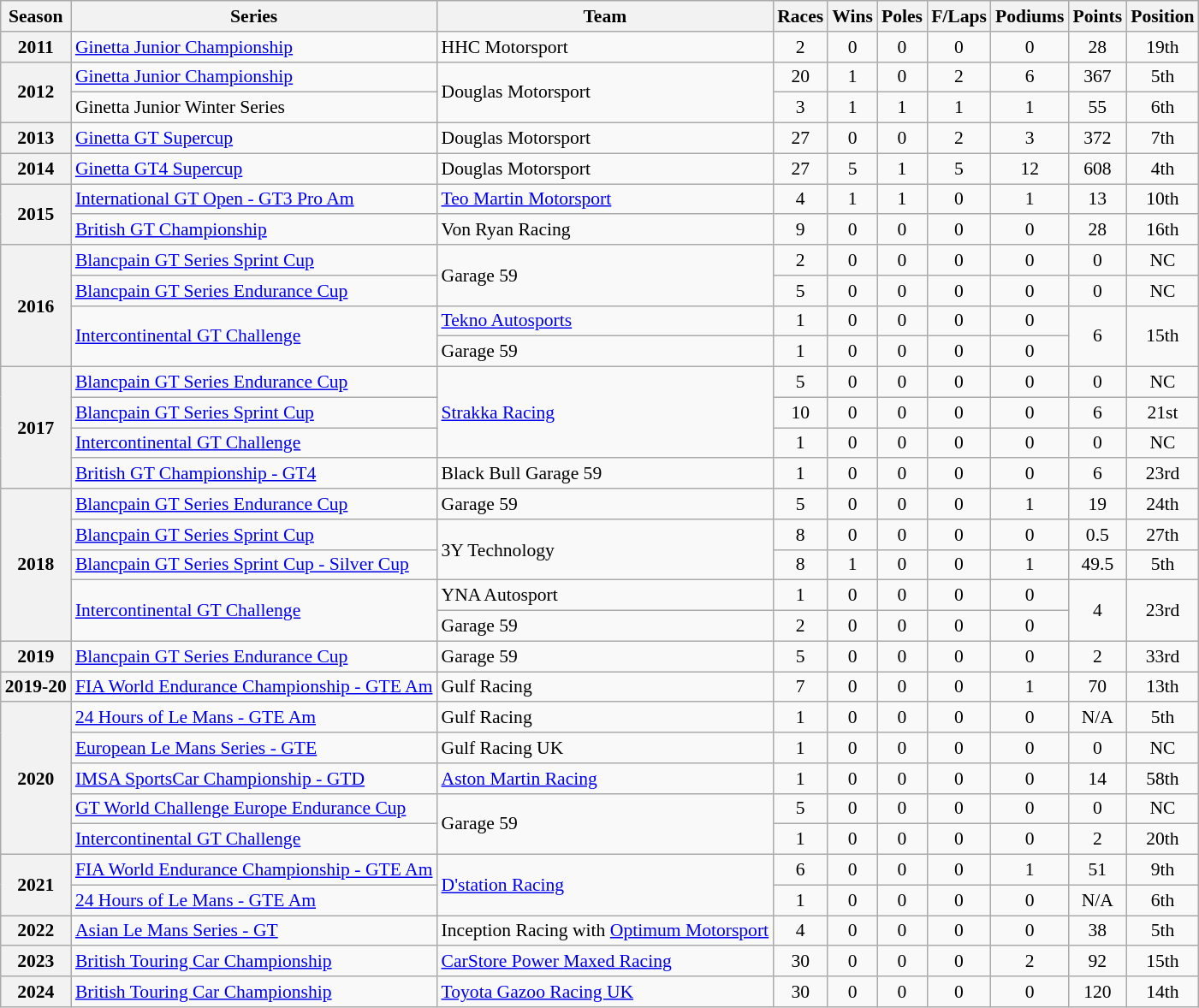<table class="wikitable" style="font-size: 90%; text-align:center">
<tr>
<th>Season</th>
<th>Series</th>
<th>Team</th>
<th>Races</th>
<th>Wins</th>
<th>Poles</th>
<th>F/Laps</th>
<th>Podiums</th>
<th>Points</th>
<th>Position</th>
</tr>
<tr>
<th>2011</th>
<td align=left><a href='#'>Ginetta Junior Championship</a></td>
<td align=left>HHC Motorsport</td>
<td>2</td>
<td>0</td>
<td>0</td>
<td>0</td>
<td>0</td>
<td>28</td>
<td>19th</td>
</tr>
<tr>
<th rowspan="2">2012</th>
<td align="left"><a href='#'>Ginetta Junior Championship</a></td>
<td rowspan="2" align="left">Douglas Motorsport</td>
<td>20</td>
<td>1</td>
<td>0</td>
<td>2</td>
<td>6</td>
<td>367</td>
<td>5th</td>
</tr>
<tr>
<td align=left>Ginetta Junior Winter Series</td>
<td>3</td>
<td>1</td>
<td>1</td>
<td>1</td>
<td>1</td>
<td>55</td>
<td>6th</td>
</tr>
<tr>
<th>2013</th>
<td align="left"><a href='#'>Ginetta GT Supercup</a></td>
<td align=left>Douglas Motorsport</td>
<td>27</td>
<td>0</td>
<td>0</td>
<td>2</td>
<td>3</td>
<td>372</td>
<td>7th</td>
</tr>
<tr>
<th>2014</th>
<td align="left"><a href='#'>Ginetta GT4 Supercup</a></td>
<td align=left>Douglas Motorsport</td>
<td>27</td>
<td>5</td>
<td>1</td>
<td>5</td>
<td>12</td>
<td>608</td>
<td>4th</td>
</tr>
<tr>
<th rowspan="2">2015</th>
<td align="left"><a href='#'>International GT Open - GT3 Pro Am</a></td>
<td align="left"><a href='#'>Teo Martin Motorsport</a></td>
<td>4</td>
<td>1</td>
<td>1</td>
<td>0</td>
<td>1</td>
<td>13</td>
<td>10th</td>
</tr>
<tr>
<td align="left"><a href='#'>British GT Championship</a></td>
<td align="left">Von Ryan Racing</td>
<td>9</td>
<td>0</td>
<td>0</td>
<td>0</td>
<td>0</td>
<td>28</td>
<td>16th</td>
</tr>
<tr>
<th rowspan="4">2016</th>
<td align="left"><a href='#'>Blancpain GT Series Sprint Cup</a></td>
<td rowspan="2" align="left">Garage 59</td>
<td>2</td>
<td>0</td>
<td>0</td>
<td>0</td>
<td>0</td>
<td>0</td>
<td>NC</td>
</tr>
<tr>
<td align="left"><a href='#'>Blancpain GT Series Endurance Cup</a></td>
<td>5</td>
<td>0</td>
<td>0</td>
<td>0</td>
<td>0</td>
<td>0</td>
<td>NC</td>
</tr>
<tr>
<td rowspan="2" align=left><a href='#'>Intercontinental GT Challenge</a></td>
<td align=left><a href='#'>Tekno Autosports</a></td>
<td>1</td>
<td>0</td>
<td>0</td>
<td>0</td>
<td>0</td>
<td rowspan="2">6</td>
<td rowspan="2">15th</td>
</tr>
<tr>
<td align=left>Garage 59</td>
<td>1</td>
<td>0</td>
<td>0</td>
<td>0</td>
<td>0</td>
</tr>
<tr>
<th rowspan="4">2017</th>
<td align="left"><a href='#'>Blancpain GT Series Endurance Cup</a></td>
<td rowspan="3" align="left"><a href='#'>Strakka Racing</a></td>
<td>5</td>
<td>0</td>
<td>0</td>
<td>0</td>
<td>0</td>
<td>0</td>
<td>NC</td>
</tr>
<tr>
<td align="left"><a href='#'>Blancpain GT Series Sprint Cup</a></td>
<td>10</td>
<td>0</td>
<td>0</td>
<td>0</td>
<td>0</td>
<td>6</td>
<td>21st</td>
</tr>
<tr>
<td align=left><a href='#'>Intercontinental GT Challenge</a></td>
<td>1</td>
<td>0</td>
<td>0</td>
<td>0</td>
<td>0</td>
<td>0</td>
<td>NC</td>
</tr>
<tr>
<td align=left><a href='#'>British GT Championship - GT4</a></td>
<td align=left>Black Bull Garage 59</td>
<td>1</td>
<td>0</td>
<td>0</td>
<td>0</td>
<td>0</td>
<td>6</td>
<td>23rd</td>
</tr>
<tr>
<th rowspan=5>2018</th>
<td align="left"><a href='#'>Blancpain GT Series Endurance Cup</a></td>
<td align="left">Garage 59</td>
<td>5</td>
<td>0</td>
<td>0</td>
<td>0</td>
<td>1</td>
<td>19</td>
<td>24th</td>
</tr>
<tr>
<td align="left"><a href='#'>Blancpain GT Series Sprint Cup</a></td>
<td align="left" rowspan=2>3Y Technology</td>
<td>8</td>
<td>0</td>
<td>0</td>
<td>0</td>
<td>0</td>
<td>0.5</td>
<td>27th</td>
</tr>
<tr>
<td align="left"><a href='#'>Blancpain GT Series Sprint Cup - Silver Cup</a></td>
<td>8</td>
<td>1</td>
<td>0</td>
<td>0</td>
<td>1</td>
<td>49.5</td>
<td>5th</td>
</tr>
<tr>
<td rowspan="2" align=left><a href='#'>Intercontinental GT Challenge</a></td>
<td align=left>YNA Autosport</td>
<td>1</td>
<td>0</td>
<td>0</td>
<td>0</td>
<td>0</td>
<td rowspan="2">4</td>
<td rowspan="2">23rd</td>
</tr>
<tr>
<td align="left">Garage 59</td>
<td>2</td>
<td>0</td>
<td>0</td>
<td>0</td>
<td>0</td>
</tr>
<tr>
<th>2019</th>
<td align="left"><a href='#'>Blancpain GT Series Endurance Cup</a></td>
<td align="left">Garage 59</td>
<td>5</td>
<td>0</td>
<td>0</td>
<td>0</td>
<td>0</td>
<td>2</td>
<td>33rd</td>
</tr>
<tr>
<th>2019-20</th>
<td align="left"><a href='#'>FIA World Endurance Championship - GTE Am</a></td>
<td align="left">Gulf Racing</td>
<td>7</td>
<td>0</td>
<td>0</td>
<td>0</td>
<td>1</td>
<td>70</td>
<td>13th</td>
</tr>
<tr>
<th rowspan="5">2020</th>
<td align=left><a href='#'>24 Hours of Le Mans - GTE Am</a></td>
<td align=left>Gulf Racing</td>
<td>1</td>
<td>0</td>
<td>0</td>
<td>0</td>
<td>0</td>
<td>N/A</td>
<td>5th</td>
</tr>
<tr>
<td align=left><a href='#'>European Le Mans Series - GTE</a></td>
<td align=left>Gulf Racing UK</td>
<td>1</td>
<td>0</td>
<td>0</td>
<td>0</td>
<td>0</td>
<td>0</td>
<td>NC</td>
</tr>
<tr>
<td align=left><a href='#'>IMSA SportsCar Championship - GTD</a></td>
<td align=left><a href='#'>Aston Martin Racing</a></td>
<td>1</td>
<td>0</td>
<td>0</td>
<td>0</td>
<td>0</td>
<td>14</td>
<td>58th</td>
</tr>
<tr>
<td align=left><a href='#'>GT World Challenge Europe Endurance Cup</a></td>
<td rowspan="2" align=left>Garage 59</td>
<td>5</td>
<td>0</td>
<td>0</td>
<td>0</td>
<td>0</td>
<td>0</td>
<td>NC</td>
</tr>
<tr>
<td align="left"><a href='#'>Intercontinental GT Challenge</a></td>
<td>1</td>
<td>0</td>
<td>0</td>
<td>0</td>
<td>0</td>
<td>2</td>
<td>20th</td>
</tr>
<tr>
<th rowspan="2">2021</th>
<td align=left><a href='#'>FIA World Endurance Championship - GTE Am</a></td>
<td rowspan="2" align=left><a href='#'>D'station Racing</a></td>
<td>6</td>
<td>0</td>
<td>0</td>
<td>0</td>
<td>1</td>
<td>51</td>
<td>9th</td>
</tr>
<tr>
<td align=left><a href='#'>24 Hours of Le Mans - GTE Am</a></td>
<td>1</td>
<td>0</td>
<td>0</td>
<td>0</td>
<td>0</td>
<td>N/A</td>
<td>6th</td>
</tr>
<tr>
<th>2022</th>
<td align=left><a href='#'>Asian Le Mans Series - GT</a></td>
<td align=left>Inception Racing with <a href='#'>Optimum Motorsport</a></td>
<td>4</td>
<td>0</td>
<td>0</td>
<td>0</td>
<td>0</td>
<td>38</td>
<td>5th</td>
</tr>
<tr>
<th>2023</th>
<td align=left><a href='#'>British Touring Car Championship</a></td>
<td align=left><a href='#'>CarStore Power Maxed Racing</a></td>
<td>30</td>
<td>0</td>
<td>0</td>
<td>0</td>
<td>2</td>
<td>92</td>
<td>15th</td>
</tr>
<tr>
<th>2024</th>
<td align=left><a href='#'>British Touring Car Championship</a></td>
<td align=left><a href='#'>Toyota Gazoo Racing UK</a></td>
<td>30</td>
<td>0</td>
<td>0</td>
<td>0</td>
<td>0</td>
<td>120</td>
<td>14th</td>
</tr>
</table>
